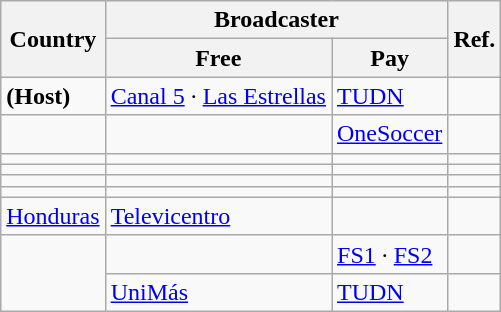<table class="wikitable">
<tr>
<th rowspan="2">Country</th>
<th colspan="2">Broadcaster</th>
<th rowspan="2">Ref.</th>
</tr>
<tr>
<th>Free</th>
<th>Pay</th>
</tr>
<tr>
<td> <strong>(Host)</strong></td>
<td><a href='#'>Canal 5</a> ∙ <a href='#'>Las Estrellas</a></td>
<td><a href='#'>TUDN</a></td>
<td></td>
</tr>
<tr>
<td></td>
<td></td>
<td><a href='#'>OneSoccer</a></td>
<td></td>
</tr>
<tr>
<td></td>
<td></td>
<td></td>
<td></td>
</tr>
<tr>
<td></td>
<td></td>
<td></td>
<td></td>
</tr>
<tr>
<td></td>
<td></td>
<td></td>
<td></td>
</tr>
<tr>
<td></td>
<td></td>
<td></td>
<td></td>
</tr>
<tr>
<td> <a href='#'>Honduras</a></td>
<td><a href='#'>Televicentro</a></td>
<td></td>
<td></td>
</tr>
<tr>
<td rowspan="2"></td>
<td></td>
<td><a href='#'>FS1</a> ∙ <a href='#'>FS2</a></td>
<td></td>
</tr>
<tr>
<td><a href='#'>UniMás</a></td>
<td><a href='#'>TUDN</a></td>
<td></td>
</tr>
</table>
